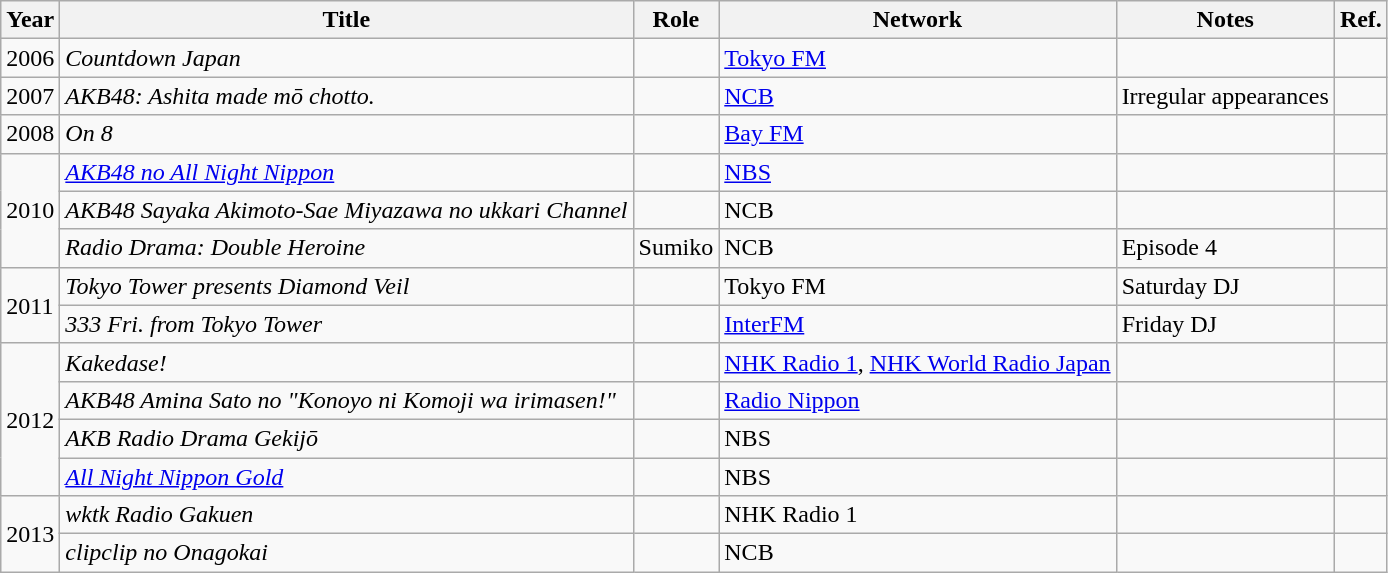<table class="wikitable">
<tr>
<th>Year</th>
<th>Title</th>
<th>Role</th>
<th>Network</th>
<th>Notes</th>
<th>Ref.</th>
</tr>
<tr>
<td>2006</td>
<td><em>Countdown Japan</em></td>
<td></td>
<td><a href='#'>Tokyo FM</a></td>
<td></td>
<td></td>
</tr>
<tr>
<td>2007</td>
<td><em>AKB48: Ashita made mō chotto.</em></td>
<td></td>
<td><a href='#'>NCB</a></td>
<td>Irregular appearances</td>
<td></td>
</tr>
<tr>
<td>2008</td>
<td><em>On 8</em></td>
<td></td>
<td><a href='#'>Bay FM</a></td>
<td></td>
<td></td>
</tr>
<tr>
<td rowspan="3">2010</td>
<td><em><a href='#'>AKB48 no All Night Nippon</a></em></td>
<td></td>
<td><a href='#'>NBS</a></td>
<td></td>
<td></td>
</tr>
<tr>
<td><em>AKB48 Sayaka Akimoto-Sae Miyazawa no ukkari Channel</em></td>
<td></td>
<td>NCB</td>
<td></td>
<td></td>
</tr>
<tr>
<td><em>Radio Drama: Double Heroine</em></td>
<td>Sumiko</td>
<td>NCB</td>
<td>Episode 4</td>
<td></td>
</tr>
<tr>
<td rowspan="2">2011</td>
<td><em>Tokyo Tower presents Diamond Veil</em></td>
<td></td>
<td>Tokyo FM</td>
<td>Saturday DJ</td>
<td></td>
</tr>
<tr>
<td><em>333 Fri. from Tokyo Tower</em></td>
<td></td>
<td><a href='#'>InterFM</a></td>
<td>Friday DJ</td>
<td></td>
</tr>
<tr>
<td rowspan="4">2012</td>
<td><em>Kakedase!</em></td>
<td></td>
<td><a href='#'>NHK Radio 1</a>, <a href='#'>NHK World Radio Japan</a></td>
<td></td>
<td></td>
</tr>
<tr>
<td><em>AKB48 Amina Sato no "Konoyo ni Komoji wa irimasen!"</em></td>
<td></td>
<td><a href='#'>Radio Nippon</a></td>
<td></td>
<td></td>
</tr>
<tr>
<td><em>AKB Radio Drama Gekijō</em></td>
<td></td>
<td>NBS</td>
<td></td>
<td></td>
</tr>
<tr>
<td><em><a href='#'>All Night Nippon Gold</a></em></td>
<td></td>
<td>NBS</td>
<td></td>
<td></td>
</tr>
<tr>
<td rowspan="2">2013</td>
<td><em>wktk Radio Gakuen</em></td>
<td></td>
<td>NHK Radio 1</td>
<td></td>
<td></td>
</tr>
<tr>
<td><em>clipclip no Onagokai</em></td>
<td></td>
<td>NCB</td>
<td></td>
<td></td>
</tr>
</table>
